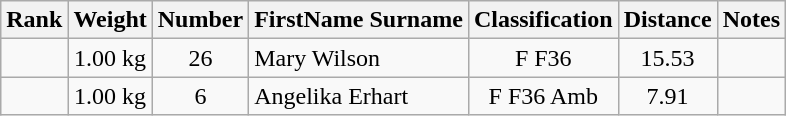<table class="wikitable sortable" style="text-align:center">
<tr>
<th>Rank</th>
<th>Weight</th>
<th>Number</th>
<th>FirstName Surname</th>
<th>Classification</th>
<th>Distance</th>
<th>Notes</th>
</tr>
<tr>
<td></td>
<td>1.00 kg</td>
<td>26</td>
<td style="text-align:left"> Mary Wilson</td>
<td>F F36</td>
<td>15.53</td>
<td></td>
</tr>
<tr>
<td></td>
<td>1.00 kg</td>
<td>6</td>
<td style="text-align:left"> Angelika Erhart</td>
<td>F F36 Amb</td>
<td>7.91</td>
<td></td>
</tr>
</table>
